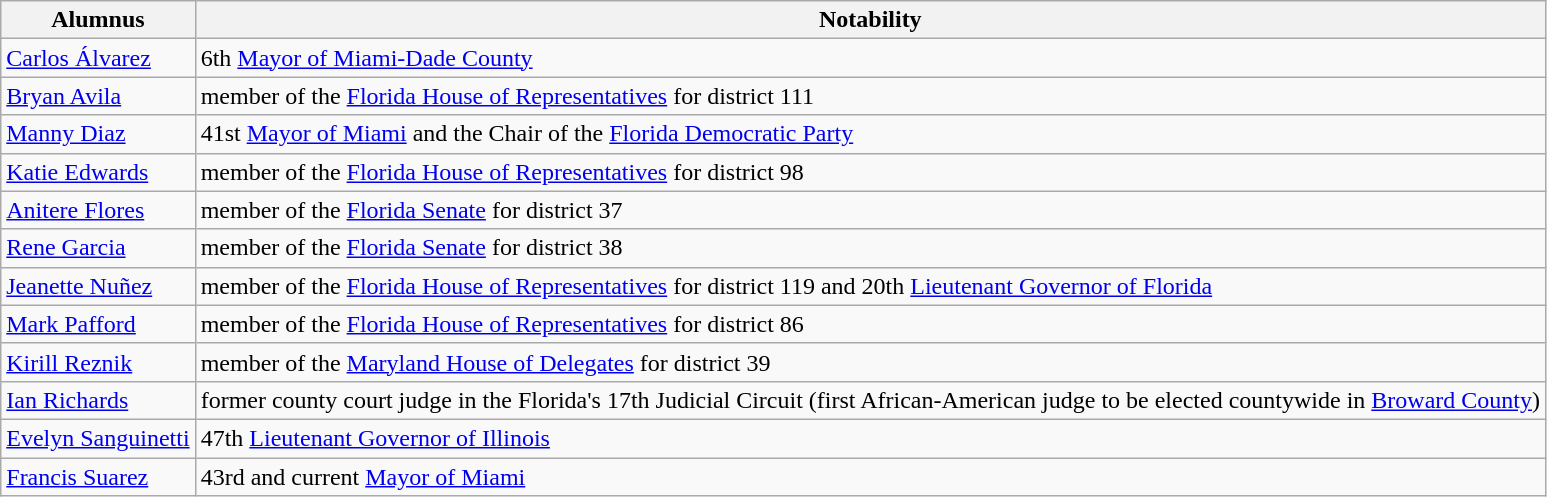<table class="wikitable">
<tr>
<th>Alumnus</th>
<th>Notability</th>
</tr>
<tr>
<td><a href='#'>Carlos Álvarez</a></td>
<td>6th <a href='#'>Mayor of Miami-Dade County</a></td>
</tr>
<tr>
<td><a href='#'>Bryan Avila</a></td>
<td>member of the <a href='#'>Florida House of Representatives</a> for district 111</td>
</tr>
<tr>
<td><a href='#'>Manny Diaz</a></td>
<td>41st <a href='#'>Mayor of Miami</a> and the Chair of the <a href='#'>Florida Democratic Party</a></td>
</tr>
<tr>
<td><a href='#'>Katie Edwards</a></td>
<td>member of the <a href='#'>Florida House of Representatives</a> for district 98</td>
</tr>
<tr>
<td><a href='#'>Anitere Flores</a></td>
<td>member of the <a href='#'>Florida Senate</a> for district 37</td>
</tr>
<tr>
<td><a href='#'>Rene Garcia</a></td>
<td>member of the <a href='#'>Florida Senate</a> for district 38</td>
</tr>
<tr>
<td><a href='#'>Jeanette Nuñez</a></td>
<td>member of the <a href='#'>Florida House of Representatives</a> for district 119 and 20th <a href='#'>Lieutenant Governor of Florida</a></td>
</tr>
<tr>
<td><a href='#'>Mark Pafford</a></td>
<td>member of the <a href='#'>Florida House of Representatives</a> for district 86</td>
</tr>
<tr>
<td><a href='#'>Kirill Reznik</a></td>
<td>member of the <a href='#'>Maryland House of Delegates</a> for district 39</td>
</tr>
<tr>
<td><a href='#'>Ian Richards</a></td>
<td>former county court judge in the Florida's 17th Judicial Circuit (first African-American judge to be elected countywide in <a href='#'>Broward County</a>)</td>
</tr>
<tr>
<td><a href='#'>Evelyn Sanguinetti</a></td>
<td>47th <a href='#'>Lieutenant Governor of Illinois</a></td>
</tr>
<tr>
<td><a href='#'>Francis Suarez</a></td>
<td>43rd and current <a href='#'>Mayor of Miami</a></td>
</tr>
</table>
